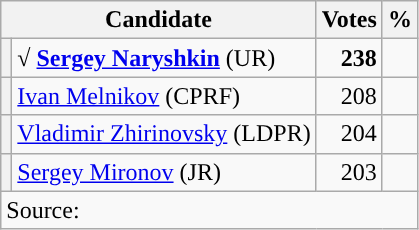<table class=wikitable>
<tr>
<th colspan=2>Candidate</th>
<th>Votes</th>
<th>%</th>
</tr>
<tr>
<th style="background-color:"></th>
<td><strong>√ <a href='#'>Sergey Naryshkin</a></strong> (UR)</td>
<td style="text-align:right"><strong>238</strong></td>
<td style="text-align:right"><strong></strong></td>
</tr>
<tr>
<th style="background-color:"></th>
<td><a href='#'>Ivan Melnikov</a> (CPRF)</td>
<td style="text-align:right">208</td>
<td style="text-align:right"></td>
</tr>
<tr>
<th style="background-color:"></th>
<td><a href='#'>Vladimir Zhirinovsky</a> (LDPR)</td>
<td style="text-align:right">204</td>
<td style="text-align:right"></td>
</tr>
<tr>
<th style="background-color:"></th>
<td><a href='#'>Sergey Mironov</a> (JR)</td>
<td style="text-align:right">203</td>
<td style="text-align:right"></td>
</tr>
<tr>
<td align=left colspan=5>Source:</td>
</tr>
</table>
